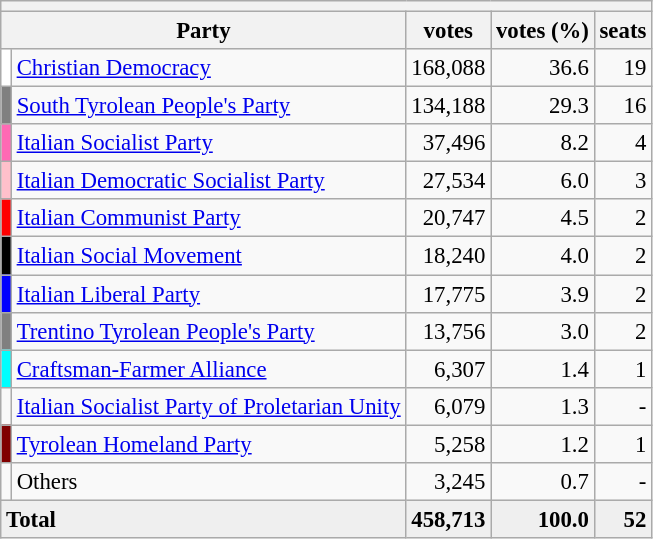<table class="wikitable" style="font-size:95%; text-align:right;">
<tr>
<th colspan=5></th>
</tr>
<tr>
<th colspan=2>Party</th>
<th>votes</th>
<th>votes (%)</th>
<th>seats</th>
</tr>
<tr>
<td bgcolor=White></td>
<td align=left><a href='#'>Christian Democracy</a></td>
<td>168,088</td>
<td>36.6</td>
<td>19</td>
</tr>
<tr>
<td bgcolor=Gray></td>
<td align=left><a href='#'>South Tyrolean People's Party</a></td>
<td>134,188</td>
<td>29.3</td>
<td>16</td>
</tr>
<tr>
<td bgcolor=Hotpink></td>
<td align=left><a href='#'>Italian Socialist Party</a></td>
<td>37,496</td>
<td>8.2</td>
<td>4</td>
</tr>
<tr>
<td bgcolor=Pink></td>
<td align=left><a href='#'>Italian Democratic Socialist Party</a></td>
<td>27,534</td>
<td>6.0</td>
<td>3</td>
</tr>
<tr>
<td bgcolor=Red></td>
<td align=left><a href='#'>Italian Communist Party</a></td>
<td>20,747</td>
<td>4.5</td>
<td>2</td>
</tr>
<tr>
<td bgcolor=Black></td>
<td align=left><a href='#'>Italian Social Movement</a></td>
<td>18,240</td>
<td>4.0</td>
<td>2</td>
</tr>
<tr>
<td bgcolor=Blue></td>
<td align=left><a href='#'>Italian Liberal Party</a></td>
<td>17,775</td>
<td>3.9</td>
<td>2</td>
</tr>
<tr>
<td bgcolor=Gray></td>
<td align=left><a href='#'>Trentino Tyrolean People's Party</a></td>
<td>13,756</td>
<td>3.0</td>
<td>2</td>
</tr>
<tr>
<td bgcolor=Cyan></td>
<td align=left><a href='#'>Craftsman-Farmer Alliance</a></td>
<td>6,307</td>
<td>1.4</td>
<td>1</td>
</tr>
<tr>
<td bgcolor=></td>
<td align=left><a href='#'>Italian Socialist Party of Proletarian Unity</a></td>
<td>6,079</td>
<td>1.3</td>
<td>-</td>
</tr>
<tr>
<td bgcolor=Maroon></td>
<td align=left><a href='#'>Tyrolean Homeland Party</a></td>
<td>5,258</td>
<td>1.2</td>
<td>1</td>
</tr>
<tr>
<td bgcolor=></td>
<td align=left>Others</td>
<td>3,245</td>
<td>0.7</td>
<td>-</td>
</tr>
<tr bgcolor="EFEFEF">
<td align=left colspan=2><strong>Total</strong></td>
<td><strong>458,713</strong></td>
<td><strong>100.0</strong></td>
<td><strong>52</strong></td>
</tr>
</table>
